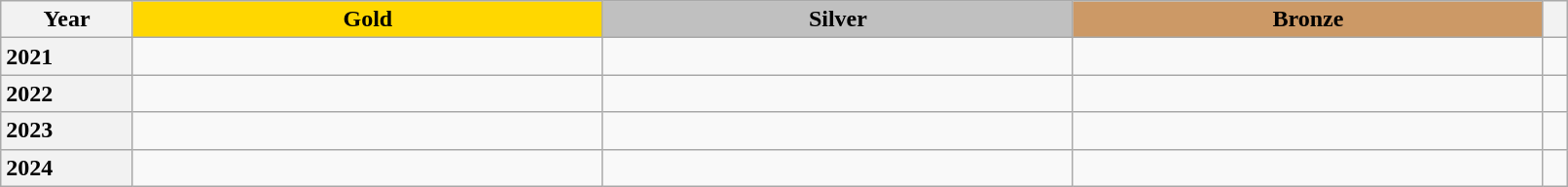<table class="wikitable unsortable" style="text-align:left; width:85%">
<tr>
<th scope="col" style="text-align:center">Year</th>
<td scope="col" style="text-align:center; width:30%; background:gold"><strong>Gold</strong></td>
<td scope="col" style="text-align:center; width:30%; background:silver"><strong>Silver</strong></td>
<td scope="col" style="text-align:center; width:30%; background:#c96"><strong>Bronze</strong></td>
<th scope="col" style="text-align:center"></th>
</tr>
<tr>
<th scope="row" style="text-align:left">2021</th>
<td></td>
<td></td>
<td></td>
<td></td>
</tr>
<tr>
<th scope="row" style="text-align:left">2022</th>
<td></td>
<td></td>
<td></td>
<td></td>
</tr>
<tr>
<th scope="row" style="text-align:left">2023</th>
<td></td>
<td></td>
<td></td>
<td></td>
</tr>
<tr>
<th scope="row" style="text-align:left">2024</th>
<td></td>
<td></td>
<td></td>
<td></td>
</tr>
</table>
